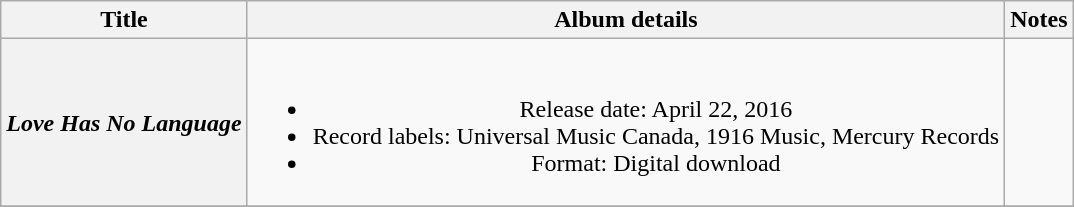<table class="wikitable plainrowheaders" style="text-align:center;">
<tr>
<th scope="col">Title</th>
<th scope="col">Album details</th>
<th scope="col">Notes</th>
</tr>
<tr>
<th scope="row"><em>Love Has No Language</em></th>
<td><br><ul><li>Release date: April 22, 2016</li><li>Record labels: Universal Music Canada, 1916 Music, Mercury Records</li><li>Format: Digital download</li></ul></td>
<td><br></td>
</tr>
<tr>
</tr>
</table>
